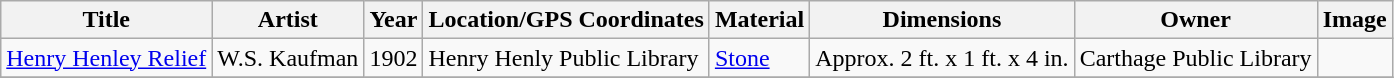<table class="wikitable sortable">
<tr>
<th>Title</th>
<th>Artist</th>
<th>Year</th>
<th>Location/GPS Coordinates</th>
<th>Material</th>
<th>Dimensions</th>
<th>Owner</th>
<th>Image</th>
</tr>
<tr>
<td><a href='#'>Henry Henley Relief</a></td>
<td>W.S. Kaufman</td>
<td>1902</td>
<td>Henry Henly Public Library</td>
<td><a href='#'>Stone</a></td>
<td>Approx. 2 ft. x 1 ft. x 4 in.</td>
<td>Carthage Public Library</td>
<td></td>
</tr>
<tr>
</tr>
</table>
